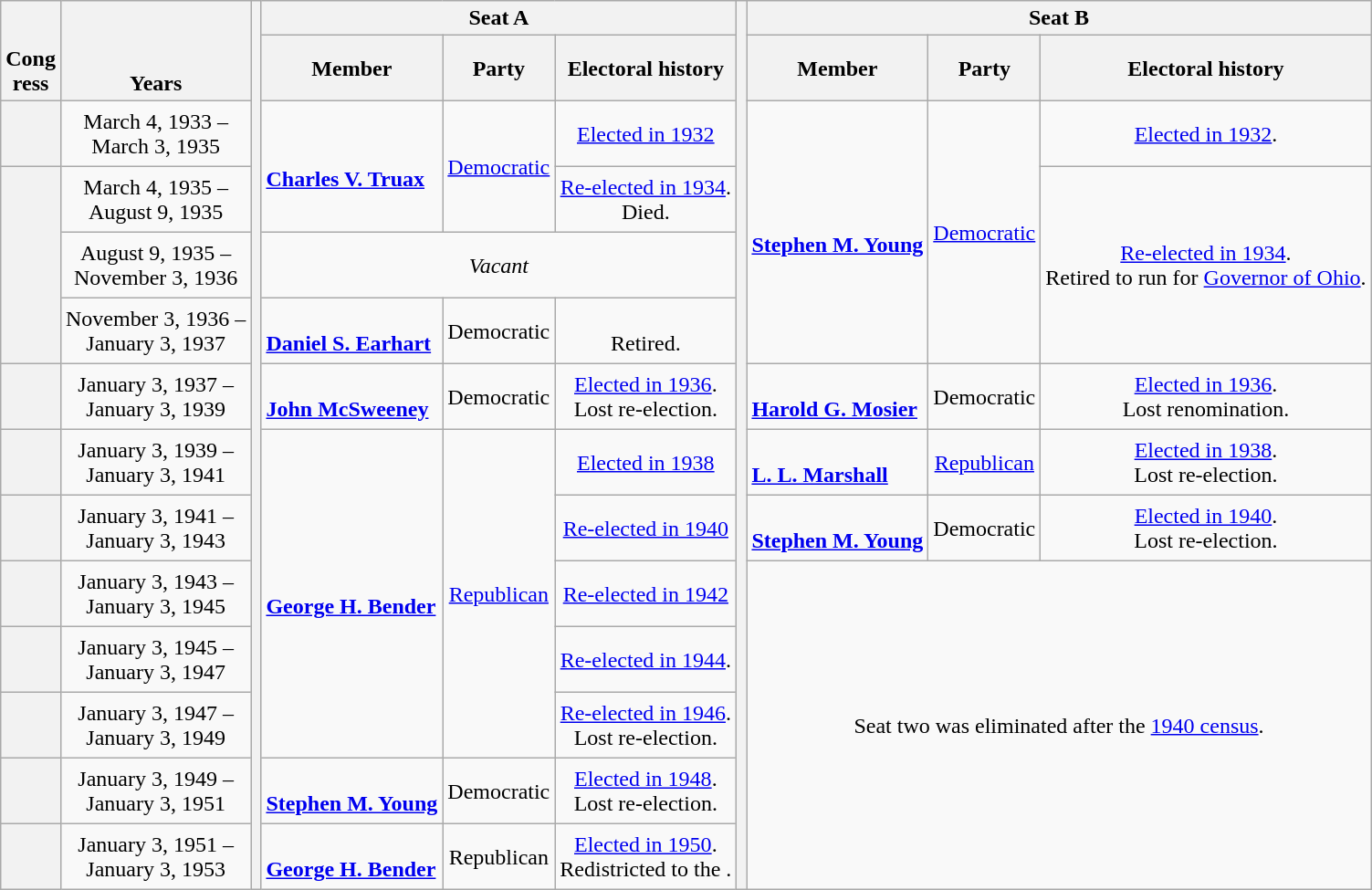<table class=wikitable style="text-align:center">
<tr valign=bottom>
<th rowspan=2>Cong<br>ress</th>
<th rowspan=2>Years</th>
<th rowspan=99></th>
<th colspan=3>Seat A</th>
<th rowspan=99></th>
<th colspan=3>Seat B</th>
</tr>
<tr style="height:3em">
<th>Member</th>
<th>Party</th>
<th>Electoral history</th>
<th>Member</th>
<th>Party</th>
<th>Electoral history</th>
</tr>
<tr style="height:3em">
<th></th>
<td nowrap>March 4, 1933 –<br>March 3, 1935</td>
<td rowspan=2 align=left><br><strong><a href='#'>Charles V. Truax</a></strong><br></td>
<td rowspan=2 ><a href='#'>Democratic</a></td>
<td><a href='#'>Elected in 1932</a></td>
<td rowspan=4 align=left><br><strong><a href='#'>Stephen M. Young</a></strong><br></td>
<td rowspan=4 ><a href='#'>Democratic</a></td>
<td><a href='#'>Elected in 1932</a>.</td>
</tr>
<tr style="height:3em">
<th rowspan=3></th>
<td nowrap>March 4, 1935 –<br>August 9, 1935</td>
<td><a href='#'>Re-elected in 1934</a>.<br>Died.</td>
<td rowspan=3><a href='#'>Re-elected in 1934</a>.<br>Retired to run for <a href='#'>Governor of Ohio</a>.</td>
</tr>
<tr style="height:3em">
<td nowrap>August 9, 1935 –<br>November 3, 1936</td>
<td colspan=3><em>Vacant</em></td>
</tr>
<tr style="height:3em">
<td nowrap>November 3, 1936 –<br>January 3, 1937</td>
<td align=left><br><strong><a href='#'>Daniel S. Earhart</a></strong><br></td>
<td>Democratic</td>
<td><br>Retired.</td>
</tr>
<tr style="height:3em">
<th></th>
<td nowrap>January 3, 1937 –<br>January 3, 1939</td>
<td align=left><br><strong><a href='#'>John McSweeney</a></strong><br></td>
<td>Democratic</td>
<td><a href='#'>Elected in 1936</a>.<br>Lost re-election.</td>
<td align=left><br><strong><a href='#'>Harold G. Mosier</a></strong><br></td>
<td>Democratic</td>
<td><a href='#'>Elected in 1936</a>.<br>Lost renomination.</td>
</tr>
<tr style="height:3em">
<th></th>
<td nowrap>January 3, 1939 –<br>January 3, 1941</td>
<td rowspan=5 align=left><br><strong><a href='#'>George H. Bender</a></strong><br></td>
<td rowspan=5 ><a href='#'>Republican</a></td>
<td><a href='#'>Elected in 1938</a></td>
<td align=left><br><strong><a href='#'>L. L. Marshall</a></strong><br></td>
<td><a href='#'>Republican</a></td>
<td><a href='#'>Elected in 1938</a>.<br>Lost re-election.</td>
</tr>
<tr style="height:3em">
<th></th>
<td nowrap>January 3, 1941 –<br>January 3, 1943</td>
<td><a href='#'>Re-elected in 1940</a></td>
<td align=left><br><strong><a href='#'>Stephen M. Young</a></strong><br></td>
<td>Democratic</td>
<td><a href='#'>Elected in 1940</a>.<br>Lost re-election.</td>
</tr>
<tr style="height:3em">
<th></th>
<td nowrap>January 3, 1943 –<br>January 3, 1945</td>
<td><a href='#'>Re-elected in 1942</a></td>
<td rowspan=5 colspan=3>Seat two was eliminated after the <a href='#'>1940 census</a>.</td>
</tr>
<tr style="height:3em">
<th></th>
<td nowrap>January 3, 1945 –<br>January 3, 1947</td>
<td><a href='#'>Re-elected in 1944</a>.</td>
</tr>
<tr style="height:3em">
<th></th>
<td nowrap>January 3, 1947 –<br>January 3, 1949</td>
<td><a href='#'>Re-elected in 1946</a>.<br>Lost re-election.</td>
</tr>
<tr style="height:3em">
<th></th>
<td nowrap>January 3, 1949 –<br>January 3, 1951</td>
<td align=left><br><strong><a href='#'>Stephen M. Young</a></strong><br></td>
<td>Democratic</td>
<td><a href='#'>Elected in 1948</a>.<br>Lost re-election.</td>
</tr>
<tr style="height:3em">
<th></th>
<td nowrap>January 3, 1951 –<br>January 3, 1953</td>
<td align=left><br><strong><a href='#'>George H. Bender</a></strong><br></td>
<td>Republican</td>
<td><a href='#'>Elected in 1950</a>.<br>Redistricted to the .</td>
</tr>
</table>
